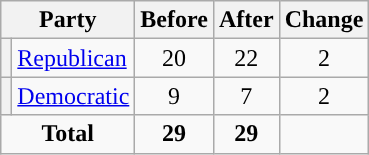<table class="wikitable" style="text-align:center;">
<tr>
<th colspan="2">Party</th>
<th>Before</th>
<th>After</th>
<th>Change</th>
</tr>
<tr>
<th style="background-color:"></th>
<td style="text-align:left;"><a href='#'>Republican</a></td>
<td>20</td>
<td>22</td>
<td> 2</td>
</tr>
<tr>
<th style="background-color:"></th>
<td style="text-align:left;"><a href='#'>Democratic</a></td>
<td>9</td>
<td>7</td>
<td> 2</td>
</tr>
<tr>
<td colspan="2"><strong>Total</strong></td>
<td><strong>29</strong></td>
<td><strong>29</strong></td>
<td></td>
</tr>
</table>
